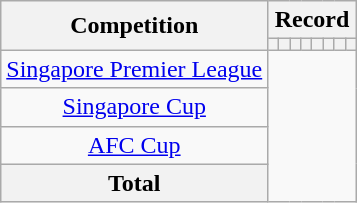<table class="wikitable" style="text-align: center">
<tr>
<th rowspan=2>Competition</th>
<th colspan=8>Record</th>
</tr>
<tr>
<th></th>
<th></th>
<th></th>
<th></th>
<th></th>
<th></th>
<th></th>
<th></th>
</tr>
<tr>
<td><a href='#'>Singapore Premier League</a><br></td>
</tr>
<tr>
<td><a href='#'>Singapore Cup</a><br></td>
</tr>
<tr>
<td><a href='#'>AFC Cup</a><br></td>
</tr>
<tr>
<th>Total<br></th>
</tr>
</table>
